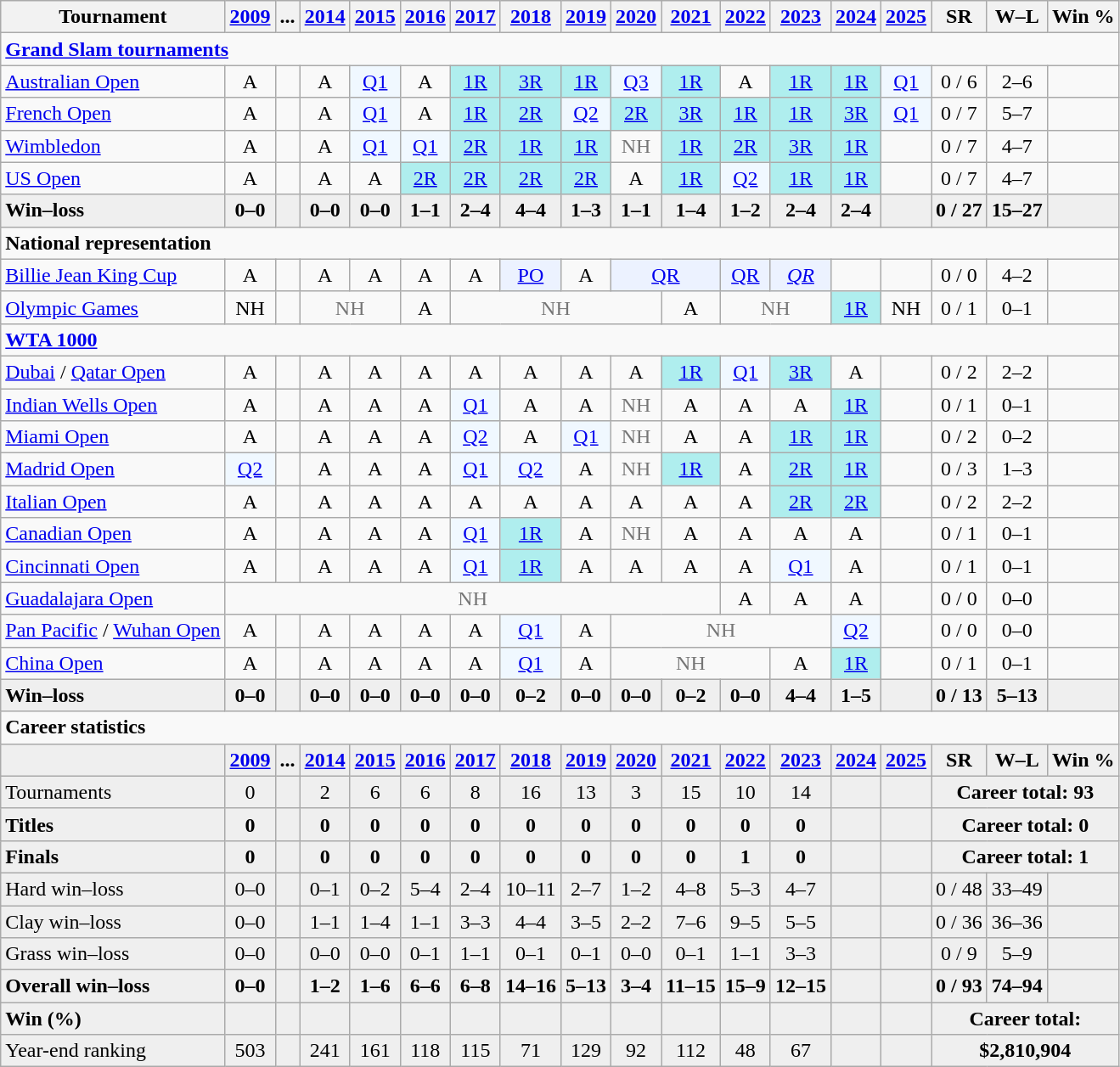<table class=wikitable style=text-align:center>
<tr>
<th>Tournament</th>
<th><a href='#'>2009</a></th>
<th>...</th>
<th><a href='#'>2014</a></th>
<th><a href='#'>2015</a></th>
<th><a href='#'>2016</a></th>
<th><a href='#'>2017</a></th>
<th><a href='#'>2018</a></th>
<th><a href='#'>2019</a></th>
<th><a href='#'>2020</a></th>
<th><a href='#'>2021</a></th>
<th><a href='#'>2022</a></th>
<th><a href='#'>2023</a></th>
<th><a href='#'>2024</a></th>
<th><a href='#'>2025</a></th>
<th>SR</th>
<th>W–L</th>
<th>Win %</th>
</tr>
<tr>
<td colspan=18 style=text-align:left><strong><a href='#'>Grand Slam tournaments</a></strong></td>
</tr>
<tr>
<td style=text-align:left><a href='#'>Australian Open</a></td>
<td>A</td>
<td></td>
<td>A</td>
<td style=background:#f0f8ff><a href='#'>Q1</a></td>
<td>A</td>
<td style=background:#afeeee><a href='#'>1R</a></td>
<td style=background:#afeeee><a href='#'>3R</a></td>
<td style=background:#afeeee><a href='#'>1R</a></td>
<td style=background:#f0f8ff><a href='#'>Q3</a></td>
<td style=background:#afeeee><a href='#'>1R</a></td>
<td>A</td>
<td style=background:#afeeee><a href='#'>1R</a></td>
<td style=background:#afeeee><a href='#'>1R</a></td>
<td style=background:#f0f8ff><a href='#'>Q1</a></td>
<td>0 / 6</td>
<td>2–6</td>
<td></td>
</tr>
<tr>
<td style=text-align:left><a href='#'>French Open</a></td>
<td>A</td>
<td></td>
<td>A</td>
<td style=background:#f0f8ff><a href='#'>Q1</a></td>
<td>A</td>
<td style=background:#afeeee><a href='#'>1R</a></td>
<td style=background:#afeeee><a href='#'>2R</a></td>
<td style=background:#f0f8ff><a href='#'>Q2</a></td>
<td style=background:#afeeee><a href='#'>2R</a></td>
<td style=background:#afeeee><a href='#'>3R</a></td>
<td style=background:#afeeee><a href='#'>1R</a></td>
<td style=background:#afeeee><a href='#'>1R</a></td>
<td style=background:#afeeee><a href='#'>3R</a></td>
<td style=background:#f0f8ff><a href='#'>Q1</a></td>
<td>0 / 7</td>
<td>5–7</td>
<td></td>
</tr>
<tr>
<td style=text-align:left><a href='#'>Wimbledon</a></td>
<td>A</td>
<td></td>
<td>A</td>
<td style=background:#f0f8ff><a href='#'>Q1</a></td>
<td style=background:#f0f8ff><a href='#'>Q1</a></td>
<td style=background:#afeeee><a href='#'>2R</a></td>
<td style=background:#afeeee><a href='#'>1R</a></td>
<td style=background:#afeeee><a href='#'>1R</a></td>
<td style=color:#767676>NH</td>
<td style=background:#afeeee><a href='#'>1R</a></td>
<td style=background:#afeeee><a href='#'>2R</a></td>
<td style=background:#afeeee><a href='#'>3R</a></td>
<td style=background:#afeeee><a href='#'>1R</a></td>
<td></td>
<td>0 / 7</td>
<td>4–7</td>
<td></td>
</tr>
<tr>
<td style=text-align:left><a href='#'>US Open</a></td>
<td>A</td>
<td></td>
<td>A</td>
<td>A</td>
<td style=background:#afeeee><a href='#'>2R</a></td>
<td style=background:#afeeee><a href='#'>2R</a></td>
<td style=background:#afeeee><a href='#'>2R</a></td>
<td style=background:#afeeee><a href='#'>2R</a></td>
<td>A</td>
<td style=background:#afeeee><a href='#'>1R</a></td>
<td style=background:#f0f8ff><a href='#'>Q2</a></td>
<td style=background:#afeeee><a href='#'>1R</a></td>
<td style=background:#afeeee><a href='#'>1R</a></td>
<td></td>
<td>0 / 7</td>
<td>4–7</td>
<td></td>
</tr>
<tr style=background:#efefef;font-weight:bold>
<td style=text-align:left>Win–loss</td>
<td>0–0</td>
<td></td>
<td>0–0</td>
<td>0–0</td>
<td>1–1</td>
<td>2–4</td>
<td>4–4</td>
<td>1–3</td>
<td>1–1</td>
<td>1–4</td>
<td>1–2</td>
<td>2–4</td>
<td>2–4</td>
<td></td>
<td>0 / 27</td>
<td>15–27</td>
<td></td>
</tr>
<tr>
<td colspan=18 style=text-align:left><strong>National representation</strong></td>
</tr>
<tr>
<td style=text-align:left><a href='#'>Billie Jean King Cup</a></td>
<td>A</td>
<td></td>
<td>A</td>
<td>A</td>
<td>A</td>
<td>A</td>
<td style=background:#ecf2ff><a href='#'>PO</a></td>
<td>A</td>
<td colspan=2 style=background:#ecf2ff><a href='#'>QR</a></td>
<td style=background:#ecf2ff><a href='#'>QR</a></td>
<td style=background:#ecf2ff><em><a href='#'>QR</a></em></td>
<td></td>
<td></td>
<td>0 / 0</td>
<td>4–2</td>
<td></td>
</tr>
<tr>
<td style=text-align:left><a href='#'>Olympic Games</a></td>
<td>NH</td>
<td></td>
<td colspan=2 style=color:#767676>NH</td>
<td>A</td>
<td colspan=4 style=color:#767676>NH</td>
<td>A</td>
<td colspan=2 style=color:#767676>NH</td>
<td style=background:#afeeee><a href='#'>1R</a></td>
<td>NH</td>
<td>0 / 1</td>
<td>0–1</td>
<td></td>
</tr>
<tr>
<td colspan=18 style=text-align:left><strong><a href='#'>WTA 1000</a></strong></td>
</tr>
<tr>
<td style=text-align:left><a href='#'>Dubai</a> / <a href='#'>Qatar Open</a></td>
<td>A</td>
<td></td>
<td>A</td>
<td>A</td>
<td>A</td>
<td>A</td>
<td>A</td>
<td>A</td>
<td>A</td>
<td style=background:#afeeee><a href='#'>1R</a></td>
<td style=background:#f0f8ff><a href='#'>Q1</a></td>
<td style=background:#afeeee><a href='#'>3R</a></td>
<td>A</td>
<td></td>
<td>0 / 2</td>
<td>2–2</td>
<td></td>
</tr>
<tr>
<td style=text-align:left><a href='#'>Indian Wells Open</a></td>
<td>A</td>
<td></td>
<td>A</td>
<td>A</td>
<td>A</td>
<td style=background:#f0f8ff><a href='#'>Q1</a></td>
<td>A</td>
<td>A</td>
<td style=color:#767676>NH</td>
<td>A</td>
<td>A</td>
<td>A</td>
<td style=background:#afeeee><a href='#'>1R</a></td>
<td></td>
<td>0 / 1</td>
<td>0–1</td>
<td></td>
</tr>
<tr>
<td style=text-align:left><a href='#'>Miami Open</a></td>
<td>A</td>
<td></td>
<td>A</td>
<td>A</td>
<td>A</td>
<td style=background:#f0f8ff><a href='#'>Q2</a></td>
<td>A</td>
<td style=background:#f0f8ff><a href='#'>Q1</a></td>
<td style=color:#767676>NH</td>
<td>A</td>
<td>A</td>
<td style=background:#afeeee><a href='#'>1R</a></td>
<td style=background:#afeeee><a href='#'>1R</a></td>
<td></td>
<td>0 / 2</td>
<td>0–2</td>
<td></td>
</tr>
<tr>
<td style=text-align:left><a href='#'>Madrid Open</a></td>
<td style=background:#f0f8ff><a href='#'>Q2</a></td>
<td></td>
<td>A</td>
<td>A</td>
<td>A</td>
<td style=background:#f0f8ff><a href='#'>Q1</a></td>
<td style=background:#f0f8ff><a href='#'>Q2</a></td>
<td>A</td>
<td style=color:#767676>NH</td>
<td style=background:#afeeee><a href='#'>1R</a></td>
<td>A</td>
<td style=background:#afeeee><a href='#'>2R</a></td>
<td style=background:#afeeee><a href='#'>1R</a></td>
<td></td>
<td>0 / 3</td>
<td>1–3</td>
<td></td>
</tr>
<tr>
<td style=text-align:left><a href='#'>Italian Open</a></td>
<td>A</td>
<td></td>
<td>A</td>
<td>A</td>
<td>A</td>
<td>A</td>
<td>A</td>
<td>A</td>
<td>A</td>
<td>A</td>
<td>A</td>
<td style=background:#afeeee><a href='#'>2R</a></td>
<td style=background:#afeeee><a href='#'>2R</a></td>
<td></td>
<td>0 / 2</td>
<td>2–2</td>
<td></td>
</tr>
<tr>
<td style=text-align:left><a href='#'>Canadian Open</a></td>
<td>A</td>
<td></td>
<td>A</td>
<td>A</td>
<td>A</td>
<td style=background:#f0f8ff><a href='#'>Q1</a></td>
<td style=background:#afeeee><a href='#'>1R</a></td>
<td>A</td>
<td style=color:#767676>NH</td>
<td>A</td>
<td>A</td>
<td>A</td>
<td>A</td>
<td></td>
<td>0 / 1</td>
<td>0–1</td>
<td></td>
</tr>
<tr>
<td style=text-align:left><a href='#'>Cincinnati Open</a></td>
<td>A</td>
<td></td>
<td>A</td>
<td>A</td>
<td>A</td>
<td style=background:#f0f8ff><a href='#'>Q1</a></td>
<td style=background:#afeeee><a href='#'>1R</a></td>
<td>A</td>
<td>A</td>
<td>A</td>
<td>A</td>
<td style=background:#f0f8ff><a href='#'>Q1</a></td>
<td>A</td>
<td></td>
<td>0 / 1</td>
<td>0–1</td>
<td></td>
</tr>
<tr>
<td style=text-align:left><a href='#'>Guadalajara Open</a></td>
<td colspan=10 style=color:#767676>NH</td>
<td>A</td>
<td>A</td>
<td>A</td>
<td></td>
<td>0 / 0</td>
<td>0–0</td>
<td></td>
</tr>
<tr>
<td style=text-align:left><a href='#'>Pan Pacific</a> / <a href='#'>Wuhan Open</a></td>
<td>A</td>
<td></td>
<td>A</td>
<td>A</td>
<td>A</td>
<td>A</td>
<td style=background:#f0f8ff><a href='#'>Q1</a></td>
<td>A</td>
<td colspan=4 style=color:#767676>NH</td>
<td style=background:#f0f8ff><a href='#'>Q2</a></td>
<td></td>
<td>0 / 0</td>
<td>0–0</td>
<td></td>
</tr>
<tr>
<td style=text-align:left><a href='#'>China Open</a></td>
<td>A</td>
<td></td>
<td>A</td>
<td>A</td>
<td>A</td>
<td>A</td>
<td style=background:#f0f8ff><a href='#'>Q1</a></td>
<td>A</td>
<td colspan=3 style=color:#767676>NH</td>
<td>A</td>
<td style=background:#afeeee><a href='#'>1R</a></td>
<td></td>
<td>0 / 1</td>
<td>0–1</td>
<td></td>
</tr>
<tr style=background:#efefef;font-weight:bold>
<td style=text-align:left>Win–loss</td>
<td>0–0</td>
<td></td>
<td>0–0</td>
<td>0–0</td>
<td>0–0</td>
<td>0–0</td>
<td>0–2</td>
<td>0–0</td>
<td>0–0</td>
<td>0–2</td>
<td>0–0</td>
<td>4–4</td>
<td>1–5</td>
<td></td>
<td>0 / 13</td>
<td>5–13</td>
<td></td>
</tr>
<tr>
<td colspan=18 style=text-align:left><strong>Career statistics</strong></td>
</tr>
<tr style=background:#efefef;font-weight:bold>
<td></td>
<td><a href='#'>2009</a></td>
<td>...</td>
<td><a href='#'>2014</a></td>
<td><a href='#'>2015</a></td>
<td><a href='#'>2016</a></td>
<td><a href='#'>2017</a></td>
<td><a href='#'>2018</a></td>
<td><a href='#'>2019</a></td>
<td><a href='#'>2020</a></td>
<td><a href='#'>2021</a></td>
<td><a href='#'>2022</a></td>
<td><a href='#'>2023</a></td>
<td><a href='#'>2024</a></td>
<td><a href='#'>2025</a></td>
<td>SR</td>
<td>W–L</td>
<td>Win %</td>
</tr>
<tr style=background:#efefef>
<td style=text-align:left>Tournaments</td>
<td>0</td>
<td></td>
<td>2</td>
<td>6</td>
<td>6</td>
<td>8</td>
<td>16</td>
<td>13</td>
<td>3</td>
<td>15</td>
<td>10</td>
<td>14</td>
<td></td>
<td></td>
<td colspan=3><strong>Career total: 93</strong></td>
</tr>
<tr style=background:#efefef;font-weight:bold>
<td style=text-align:left>Titles</td>
<td>0</td>
<td></td>
<td>0</td>
<td>0</td>
<td>0</td>
<td>0</td>
<td>0</td>
<td>0</td>
<td>0</td>
<td>0</td>
<td>0</td>
<td>0</td>
<td></td>
<td></td>
<td colspan=3>Career total: 0</td>
</tr>
<tr style=background:#efefef;font-weight:bold>
<td style=text-align:left>Finals</td>
<td>0</td>
<td></td>
<td>0</td>
<td>0</td>
<td>0</td>
<td>0</td>
<td>0</td>
<td>0</td>
<td>0</td>
<td>0</td>
<td>1</td>
<td>0</td>
<td></td>
<td></td>
<td colspan=3>Career total: 1</td>
</tr>
<tr style=background:#efefef>
<td style=text-align:left>Hard win–loss</td>
<td>0–0</td>
<td></td>
<td>0–1</td>
<td>0–2</td>
<td>5–4</td>
<td>2–4</td>
<td>10–11</td>
<td>2–7</td>
<td>1–2</td>
<td>4–8</td>
<td>5–3</td>
<td>4–7</td>
<td></td>
<td></td>
<td>0 / 48</td>
<td>33–49</td>
<td></td>
</tr>
<tr style=background:#efefef>
<td style=text-align:left>Clay win–loss</td>
<td>0–0</td>
<td></td>
<td>1–1</td>
<td>1–4</td>
<td>1–1</td>
<td>3–3</td>
<td>4–4</td>
<td>3–5</td>
<td>2–2</td>
<td>7–6</td>
<td>9–5</td>
<td>5–5</td>
<td></td>
<td></td>
<td>0 / 36</td>
<td>36–36</td>
<td></td>
</tr>
<tr style=background:#efefef>
<td style=text-align:left>Grass win–loss</td>
<td>0–0</td>
<td></td>
<td>0–0</td>
<td>0–0</td>
<td>0–1</td>
<td>1–1</td>
<td>0–1</td>
<td>0–1</td>
<td>0–0</td>
<td>0–1</td>
<td>1–1</td>
<td>3–3</td>
<td></td>
<td></td>
<td>0 / 9</td>
<td>5–9</td>
<td></td>
</tr>
<tr style=background:#efefef;font-weight:bold>
<td style=text-align:left>Overall win–loss</td>
<td>0–0</td>
<td></td>
<td>1–2</td>
<td>1–6</td>
<td>6–6</td>
<td>6–8</td>
<td>14–16</td>
<td>5–13</td>
<td>3–4</td>
<td>11–15</td>
<td>15–9</td>
<td>12–15</td>
<td></td>
<td></td>
<td>0 / 93</td>
<td>74–94</td>
<td></td>
</tr>
<tr style=background:#efefef;font-weight:bold>
<td style=text-align:left>Win (%)</td>
<td></td>
<td></td>
<td></td>
<td></td>
<td></td>
<td></td>
<td></td>
<td></td>
<td></td>
<td></td>
<td></td>
<td></td>
<td></td>
<td></td>
<td colspan=3>Career total: </td>
</tr>
<tr style=background:#efefef>
<td style=text-align:left>Year-end ranking</td>
<td>503</td>
<td></td>
<td>241</td>
<td>161</td>
<td>118</td>
<td>115</td>
<td>71</td>
<td>129</td>
<td>92</td>
<td>112</td>
<td>48</td>
<td>67</td>
<td></td>
<td></td>
<td colspan=3><strong>$2,810,904</strong></td>
</tr>
</table>
